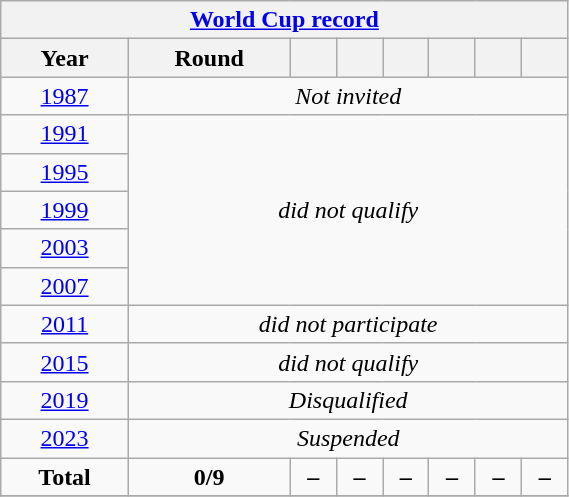<table class=wikitable style=text-align:center width=30%>
<tr>
<th colspan=8><a href='#'>World Cup record</a></th>
</tr>
<tr>
<th>Year</th>
<th>Round</th>
<th></th>
<th></th>
<th></th>
<th></th>
<th></th>
<th></th>
</tr>
<tr>
<td> <a href='#'>1987</a></td>
<td colspan=7><em>Not invited</em></td>
</tr>
<tr>
<td> <a href='#'>1991</a></td>
<td colspan=7 rowspan=5><em>did not qualify</em></td>
</tr>
<tr>
<td> <a href='#'>1995</a></td>
</tr>
<tr>
<td> <a href='#'>1999</a></td>
</tr>
<tr>
<td> <a href='#'>2003</a></td>
</tr>
<tr>
<td> <a href='#'>2007</a></td>
</tr>
<tr>
<td> <a href='#'>2011</a></td>
<td colspan=7><em>did not participate</em></td>
</tr>
<tr>
<td> <a href='#'>2015</a></td>
<td colspan=7><em>did not qualify</em></td>
</tr>
<tr>
<td> <a href='#'>2019</a></td>
<td colspan=7><em>Disqualified</em></td>
</tr>
<tr>
<td> <a href='#'>2023</a></td>
<td colspan=7><em>Suspended</em></td>
</tr>
<tr>
<td><strong>Total</strong></td>
<td><strong>0/9</strong></td>
<td><strong>–</strong></td>
<td><strong>–</strong></td>
<td><strong>–</strong></td>
<td><strong>–</strong></td>
<td><strong>–</strong></td>
<td><strong>–</strong></td>
</tr>
<tr>
</tr>
</table>
